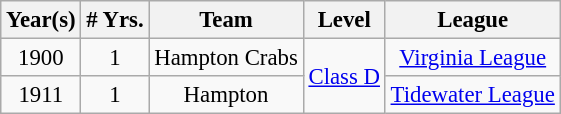<table class="wikitable" style="text-align:center; font-size: 95%;">
<tr>
<th>Year(s)</th>
<th># Yrs.</th>
<th>Team</th>
<th>Level</th>
<th>League</th>
</tr>
<tr>
<td>1900</td>
<td>1</td>
<td>Hampton Crabs</td>
<td rowspan=2><a href='#'>Class D</a></td>
<td><a href='#'>Virginia League</a></td>
</tr>
<tr>
<td>1911</td>
<td>1</td>
<td>Hampton</td>
<td><a href='#'>Tidewater League</a></td>
</tr>
</table>
